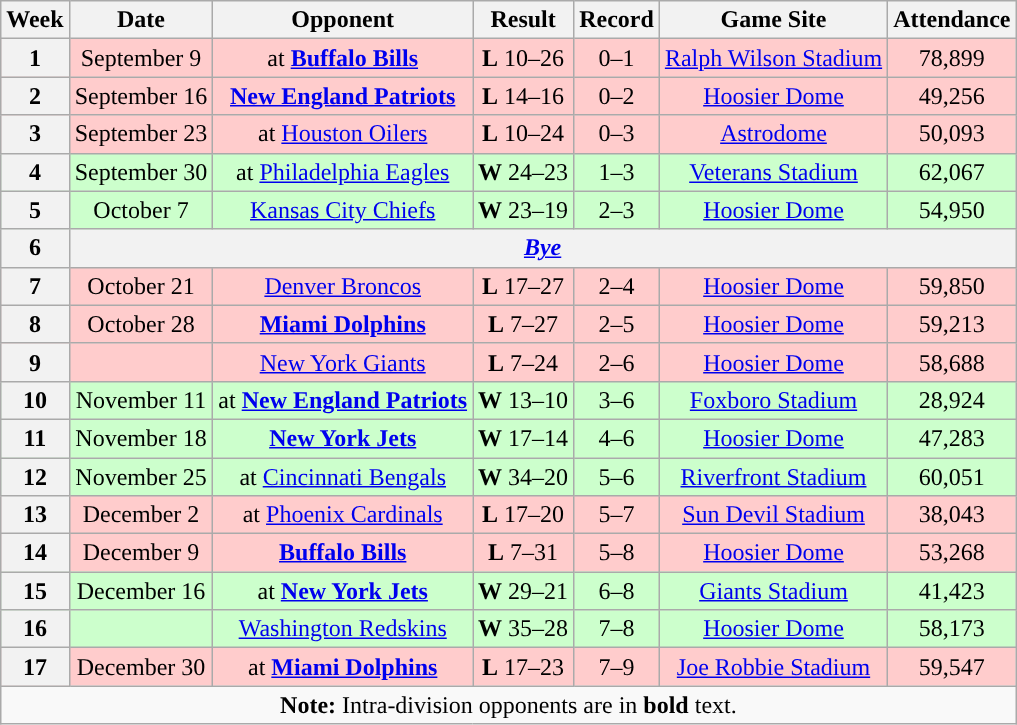<table class="wikitable" style="text-align:center">
<tr>
<th>Week</th>
<th>Date</th>
<th>Opponent</th>
<th>Result</th>
<th>Record</th>
<th>Game Site</th>
<th>Attendance</th>
</tr>
<tr style="background:#fcc">
<th>1</th>
<td>September 9</td>
<td>at <strong><a href='#'>Buffalo Bills</a></strong></td>
<td><strong>L</strong> 10–26</td>
<td>0–1</td>
<td><a href='#'>Ralph Wilson Stadium</a></td>
<td>78,899</td>
</tr>
<tr style="background:#fcc">
<th>2</th>
<td>September 16</td>
<td><strong><a href='#'>New England Patriots</a></strong></td>
<td><strong>L</strong> 14–16</td>
<td>0–2</td>
<td><a href='#'>Hoosier Dome</a></td>
<td>49,256</td>
</tr>
<tr style="background:#fcc">
<th>3</th>
<td>September 23</td>
<td>at <a href='#'>Houston Oilers</a></td>
<td><strong>L</strong> 10–24</td>
<td>0–3</td>
<td><a href='#'>Astrodome</a></td>
<td>50,093</td>
</tr>
<tr style="background:#cfc">
<th>4</th>
<td>September 30</td>
<td>at <a href='#'>Philadelphia Eagles</a></td>
<td><strong>W</strong> 24–23</td>
<td>1–3</td>
<td><a href='#'>Veterans Stadium</a></td>
<td>62,067</td>
</tr>
<tr style="background:#cfc">
<th>5</th>
<td>October 7</td>
<td><a href='#'>Kansas City Chiefs</a></td>
<td><strong>W</strong> 23–19</td>
<td>2–3</td>
<td><a href='#'>Hoosier Dome</a></td>
<td>54,950</td>
</tr>
<tr>
<th>6</th>
<th colspan="6" align="center"><em><a href='#'>Bye</a></em></th>
</tr>
<tr style="background:#fcc">
<th>7</th>
<td>October 21</td>
<td><a href='#'>Denver Broncos</a></td>
<td><strong>L</strong> 17–27</td>
<td>2–4</td>
<td><a href='#'>Hoosier Dome</a></td>
<td>59,850</td>
</tr>
<tr style="background:#fcc">
<th>8</th>
<td>October 28</td>
<td><strong><a href='#'>Miami Dolphins</a></strong></td>
<td><strong>L</strong> 7–27</td>
<td>2–5</td>
<td><a href='#'>Hoosier Dome</a></td>
<td>59,213</td>
</tr>
<tr style="background:#fcc">
<th>9</th>
<td></td>
<td><a href='#'>New York Giants</a></td>
<td><strong>L</strong> 7–24</td>
<td>2–6</td>
<td><a href='#'>Hoosier Dome</a></td>
<td>58,688</td>
</tr>
<tr style="background:#cfc">
<th>10</th>
<td>November 11</td>
<td>at <strong><a href='#'>New England Patriots</a></strong></td>
<td><strong>W</strong> 13–10</td>
<td>3–6</td>
<td><a href='#'>Foxboro Stadium</a></td>
<td>28,924</td>
</tr>
<tr style="background:#cfc">
<th>11</th>
<td>November 18</td>
<td><strong><a href='#'>New York Jets</a></strong></td>
<td><strong>W</strong> 17–14</td>
<td>4–6</td>
<td><a href='#'>Hoosier Dome</a></td>
<td>47,283</td>
</tr>
<tr style="background:#cfc">
<th>12</th>
<td>November 25</td>
<td>at <a href='#'>Cincinnati Bengals</a></td>
<td><strong>W</strong> 34–20</td>
<td>5–6</td>
<td><a href='#'>Riverfront Stadium</a></td>
<td>60,051</td>
</tr>
<tr style="background:#fcc">
<th>13</th>
<td>December 2</td>
<td>at <a href='#'>Phoenix Cardinals</a></td>
<td><strong>L</strong> 17–20</td>
<td>5–7</td>
<td><a href='#'>Sun Devil Stadium</a></td>
<td>38,043</td>
</tr>
<tr style="background:#fcc">
<th>14</th>
<td>December 9</td>
<td><strong><a href='#'>Buffalo Bills</a></strong></td>
<td><strong>L</strong> 7–31</td>
<td>5–8</td>
<td><a href='#'>Hoosier Dome</a></td>
<td>53,268</td>
</tr>
<tr style="background:#cfc">
<th>15</th>
<td>December 16</td>
<td>at <strong><a href='#'>New York Jets</a></strong></td>
<td><strong>W</strong> 29–21</td>
<td>6–8</td>
<td><a href='#'>Giants Stadium</a></td>
<td>41,423</td>
</tr>
<tr style="background:#cfc">
<th>16</th>
<td></td>
<td><a href='#'>Washington Redskins</a></td>
<td><strong>W</strong> 35–28</td>
<td>7–8</td>
<td><a href='#'>Hoosier Dome</a></td>
<td>58,173</td>
</tr>
<tr style="background:#fcc">
<th>17</th>
<td>December 30</td>
<td>at <strong><a href='#'>Miami Dolphins</a></strong></td>
<td><strong>L</strong> 17–23</td>
<td>7–9</td>
<td><a href='#'>Joe Robbie Stadium</a></td>
<td>59,547</td>
</tr>
<tr>
<td colspan="8"><strong>Note:</strong> Intra-division opponents are in <strong>bold</strong> text.</td>
</tr>
</table>
